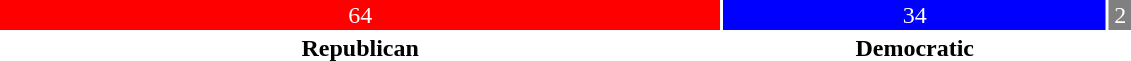<table style="width:60%; text-align:center;">
<tr style="color:white;">
<td style="background:red; width:64.0%;">64</td>
<td style="background:blue; width:34.0%;">34</td>
<td style="background:grey; width:2.0%;">2</td>
</tr>
<tr>
<td><span><strong>Republican</strong></span></td>
<td><span><strong>Democratic</strong></span></td>
</tr>
</table>
